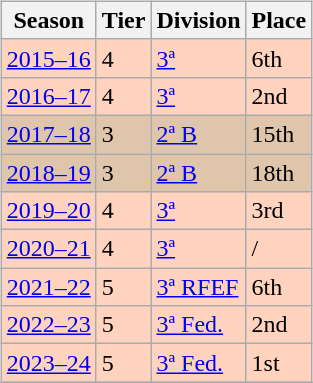<table>
<tr>
<td valign="top" width=0%><br><table class="wikitable">
<tr style="background:#f0f6fa;">
<th>Season</th>
<th>Tier</th>
<th>Division</th>
<th>Place</th>
</tr>
<tr>
<td style="background:#FFD3BD;"><a href='#'>2015–16</a></td>
<td style="background:#FFD3BD;">4</td>
<td style="background:#FFD3BD;"><a href='#'>3ª</a></td>
<td style="background:#FFD3BD;">6th</td>
</tr>
<tr>
<td style="background:#FFD3BD;"><a href='#'>2016–17</a></td>
<td style="background:#FFD3BD;">4</td>
<td style="background:#FFD3BD;"><a href='#'>3ª</a></td>
<td style="background:#FFD3BD;">2nd</td>
</tr>
<tr>
<td style="background:#DEC5AB;"><a href='#'>2017–18</a></td>
<td style="background:#DEC5AB;">3</td>
<td style="background:#DEC5AB;"><a href='#'>2ª B</a></td>
<td style="background:#DEC5AB;">15th</td>
</tr>
<tr>
<td style="background:#DEC5AB;"><a href='#'>2018–19</a></td>
<td style="background:#DEC5AB;">3</td>
<td style="background:#DEC5AB;"><a href='#'>2ª B</a></td>
<td style="background:#DEC5AB;">18th</td>
</tr>
<tr>
<td style="background:#FFD3BD;"><a href='#'>2019–20</a></td>
<td style="background:#FFD3BD;">4</td>
<td style="background:#FFD3BD;"><a href='#'>3ª</a></td>
<td style="background:#FFD3BD;">3rd</td>
</tr>
<tr>
<td style="background:#FFD3BD;"><a href='#'>2020–21</a></td>
<td style="background:#FFD3BD;">4</td>
<td style="background:#FFD3BD;"><a href='#'>3ª</a></td>
<td style="background:#FFD3BD;"> / </td>
</tr>
<tr>
<td style="background:#FFD3BD;"><a href='#'>2021–22</a></td>
<td style="background:#FFD3BD;">5</td>
<td style="background:#FFD3BD;"><a href='#'>3ª RFEF</a></td>
<td style="background:#FFD3BD;">6th</td>
</tr>
<tr>
<td style="background:#FFD3BD;"><a href='#'>2022–23</a></td>
<td style="background:#FFD3BD;">5</td>
<td style="background:#FFD3BD;"><a href='#'>3ª Fed.</a></td>
<td style="background:#FFD3BD;">2nd</td>
</tr>
<tr>
<td style="background:#FFD3BD;"><a href='#'>2023–24</a></td>
<td style="background:#FFD3BD;">5</td>
<td style="background:#FFD3BD;"><a href='#'>3ª Fed.</a></td>
<td style="background:#FFD3BD;">1st</td>
</tr>
<tr>
</tr>
</table>
</td>
</tr>
</table>
